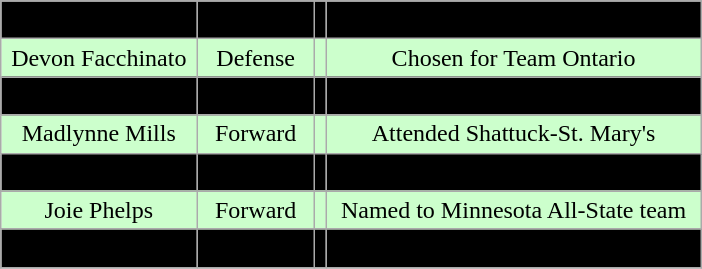<table class="wikitable">
<tr align="center">
</tr>
<tr align="center" bgcolor=" ">
<td>Lindsay Browning</td>
<td>Goaltender</td>
<td></td>
<td>Minded the net for the Buffalo Bisons</td>
</tr>
<tr align="center" bgcolor="#ccffcc">
<td>Devon Facchinato</td>
<td>Defense</td>
<td></td>
<td>Chosen for Team Ontario</td>
</tr>
<tr align="center" bgcolor=" ">
<td>Finley Frechette</td>
<td>Forward</td>
<td></td>
<td>Attended St. Paul's School</td>
</tr>
<tr align="center" bgcolor="#ccffcc">
<td>Madlynne Mills</td>
<td>Forward</td>
<td></td>
<td>Attended Shattuck-St. Mary's</td>
</tr>
<tr align="center" bgcolor=" ">
<td>Kendra Nealy</td>
<td>Defense</td>
<td></td>
<td>Blueliner for the Chicago Mission</td>
</tr>
<tr align="center" bgcolor="#ccffcc ">
<td>Joie Phelps</td>
<td>Forward</td>
<td></td>
<td>Named to Minnesota All-State team</td>
</tr>
<tr align="center" bgcolor=" ">
<td>Willow Slobodzian</td>
<td>Defense</td>
<td></td>
<td>Member of Team Canada U18</td>
</tr>
<tr align="center" bgcolor=" ">
</tr>
</table>
